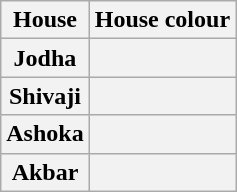<table class="wikitable">
<tr>
<th>House</th>
<th>House colour</th>
</tr>
<tr>
<th>Jodha</th>
<th></th>
</tr>
<tr>
<th>Shivaji</th>
<th></th>
</tr>
<tr>
<th>Ashoka</th>
<th></th>
</tr>
<tr>
<th>Akbar</th>
<th></th>
</tr>
</table>
